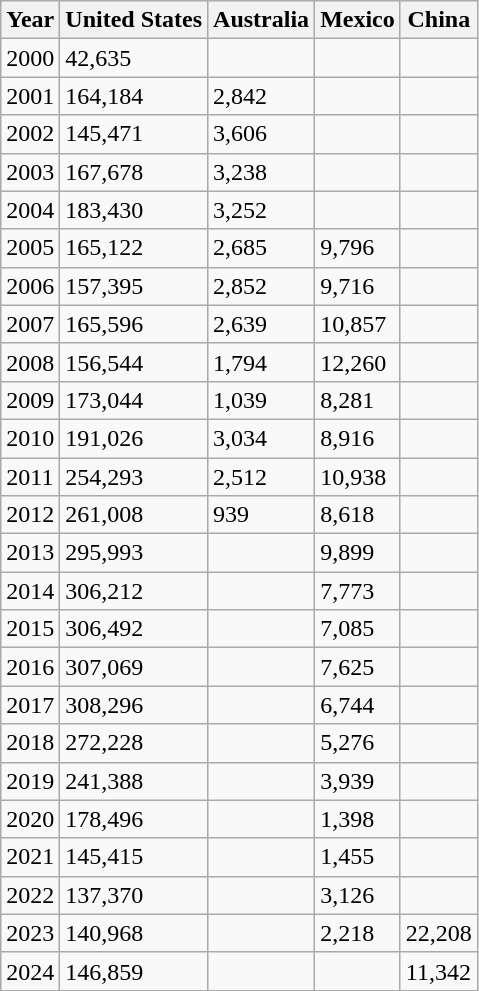<table class="wikitable">
<tr>
<th>Year</th>
<th>United States</th>
<th>Australia</th>
<th>Mexico</th>
<th>China</th>
</tr>
<tr>
<td>2000</td>
<td>42,635</td>
<td></td>
<td></td>
<td></td>
</tr>
<tr>
<td>2001</td>
<td>164,184</td>
<td>2,842</td>
<td></td>
<td></td>
</tr>
<tr>
<td>2002</td>
<td>145,471</td>
<td>3,606</td>
<td></td>
<td></td>
</tr>
<tr>
<td>2003</td>
<td>167,678</td>
<td>3,238</td>
<td></td>
<td></td>
</tr>
<tr>
<td>2004</td>
<td>183,430</td>
<td>3,252</td>
<td></td>
<td></td>
</tr>
<tr>
<td>2005</td>
<td>165,122</td>
<td>2,685</td>
<td>9,796</td>
<td></td>
</tr>
<tr>
<td>2006</td>
<td>157,395</td>
<td>2,852</td>
<td>9,716</td>
<td></td>
</tr>
<tr>
<td>2007</td>
<td>165,596</td>
<td>2,639</td>
<td>10,857</td>
<td></td>
</tr>
<tr>
<td>2008</td>
<td>156,544</td>
<td>1,794</td>
<td>12,260</td>
<td></td>
</tr>
<tr>
<td>2009</td>
<td>173,044</td>
<td>1,039</td>
<td>8,281</td>
<td></td>
</tr>
<tr>
<td>2010</td>
<td>191,026</td>
<td>3,034</td>
<td>8,916</td>
<td></td>
</tr>
<tr>
<td>2011</td>
<td>254,293</td>
<td>2,512</td>
<td>10,938</td>
<td></td>
</tr>
<tr>
<td>2012</td>
<td>261,008</td>
<td>939</td>
<td>8,618</td>
<td></td>
</tr>
<tr>
<td>2013</td>
<td>295,993</td>
<td></td>
<td>9,899</td>
<td></td>
</tr>
<tr>
<td>2014</td>
<td>306,212</td>
<td></td>
<td>7,773</td>
<td></td>
</tr>
<tr>
<td>2015</td>
<td>306,492</td>
<td></td>
<td>7,085</td>
<td></td>
</tr>
<tr>
<td>2016</td>
<td>307,069</td>
<td></td>
<td>7,625</td>
<td></td>
</tr>
<tr>
<td>2017</td>
<td>308,296</td>
<td></td>
<td>6,744</td>
<td></td>
</tr>
<tr>
<td>2018</td>
<td>272,228</td>
<td></td>
<td>5,276</td>
<td></td>
</tr>
<tr>
<td>2019</td>
<td>241,388</td>
<td></td>
<td>3,939</td>
<td></td>
</tr>
<tr>
<td>2020</td>
<td>178,496</td>
<td></td>
<td>1,398</td>
<td></td>
</tr>
<tr>
<td>2021</td>
<td>145,415</td>
<td></td>
<td>1,455</td>
<td></td>
</tr>
<tr>
<td>2022</td>
<td>137,370</td>
<td></td>
<td>3,126</td>
<td></td>
</tr>
<tr>
<td>2023</td>
<td>140,968</td>
<td></td>
<td>2,218</td>
<td>22,208</td>
</tr>
<tr>
<td>2024</td>
<td>146,859</td>
<td></td>
<td></td>
<td>11,342</td>
</tr>
</table>
